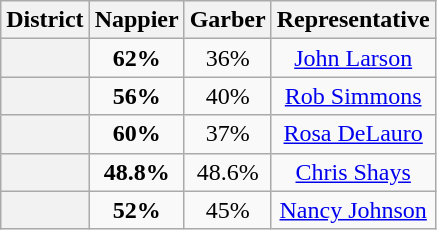<table class=wikitable>
<tr>
<th>District</th>
<th>Nappier</th>
<th>Garber</th>
<th>Representative</th>
</tr>
<tr align=center>
<th></th>
<td><strong>62%</strong></td>
<td>36%</td>
<td><a href='#'>John Larson</a></td>
</tr>
<tr align=center>
<th></th>
<td><strong>56%</strong></td>
<td>40%</td>
<td><a href='#'>Rob Simmons</a></td>
</tr>
<tr align=center>
<th></th>
<td><strong>60%</strong></td>
<td>37%</td>
<td><a href='#'>Rosa DeLauro</a></td>
</tr>
<tr align=center>
<th></th>
<td><strong>48.8%</strong></td>
<td>48.6%</td>
<td><a href='#'>Chris Shays</a></td>
</tr>
<tr align=center>
<th></th>
<td><strong>52%</strong></td>
<td>45%</td>
<td><a href='#'>Nancy Johnson</a></td>
</tr>
</table>
